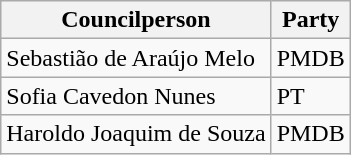<table class="wikitable">
<tr>
<th>Councilperson</th>
<th>Party</th>
</tr>
<tr>
<td>Sebastião de Araújo Melo</td>
<td>PMDB</td>
</tr>
<tr>
<td>Sofia Cavedon Nunes</td>
<td>PT</td>
</tr>
<tr>
<td>Haroldo Joaquim de Souza</td>
<td>PMDB</td>
</tr>
</table>
